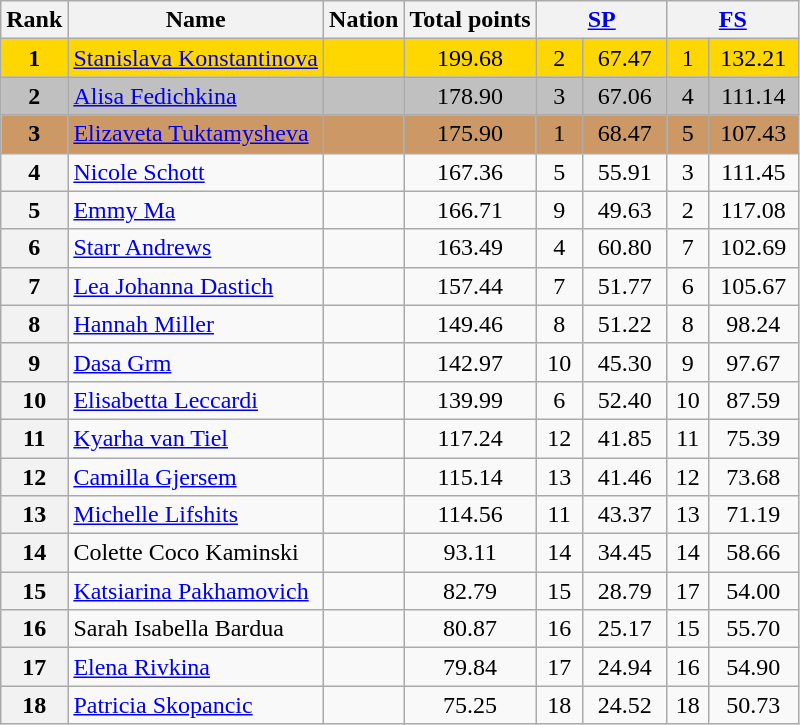<table class="wikitable sortable">
<tr>
<th>Rank</th>
<th>Name</th>
<th>Nation</th>
<th>Total points</th>
<th colspan="2" width="80px"><a href='#'>SP</a></th>
<th colspan="2" width="80px"><a href='#'>FS</a></th>
</tr>
<tr bgcolor="gold">
<td align="center"><strong>1</strong></td>
<td><a href='#'>Stanislava Konstantinova</a></td>
<td></td>
<td align="center">199.68</td>
<td align="center">2</td>
<td align="center">67.47</td>
<td align="center">1</td>
<td align="center">132.21</td>
</tr>
<tr bgcolor="silver">
<td align="center"><strong>2</strong></td>
<td><a href='#'>Alisa Fedichkina</a></td>
<td></td>
<td align="center">178.90</td>
<td align="center">3</td>
<td align="center">67.06</td>
<td align="center">4</td>
<td align="center">111.14</td>
</tr>
<tr bgcolor="cc9966">
<td align="center"><strong>3</strong></td>
<td><a href='#'>Elizaveta Tuktamysheva</a></td>
<td></td>
<td align="center">175.90</td>
<td align="center">1</td>
<td align="center">68.47</td>
<td align="center">5</td>
<td align="center">107.43</td>
</tr>
<tr>
<th>4</th>
<td><a href='#'>Nicole Schott</a></td>
<td></td>
<td align="center">167.36</td>
<td align="center">5</td>
<td align="center">55.91</td>
<td align="center">3</td>
<td align="center">111.45</td>
</tr>
<tr>
<th>5</th>
<td><a href='#'>Emmy Ma</a></td>
<td></td>
<td align="center">166.71</td>
<td align="center">9</td>
<td align="center">49.63</td>
<td align="center">2</td>
<td align="center">117.08</td>
</tr>
<tr>
<th>6</th>
<td><a href='#'>Starr Andrews</a></td>
<td></td>
<td align="center">163.49</td>
<td align="center">4</td>
<td align="center">60.80</td>
<td align="center">7</td>
<td align="center">102.69</td>
</tr>
<tr>
<th>7</th>
<td><a href='#'>Lea Johanna Dastich</a></td>
<td></td>
<td align="center">157.44</td>
<td align="center">7</td>
<td align="center">51.77</td>
<td align="center">6</td>
<td align="center">105.67</td>
</tr>
<tr>
<th>8</th>
<td><a href='#'>Hannah Miller</a></td>
<td></td>
<td align="center">149.46</td>
<td align="center">8</td>
<td align="center">51.22</td>
<td align="center">8</td>
<td align="center">98.24</td>
</tr>
<tr>
<th>9</th>
<td><a href='#'>Dasa Grm</a></td>
<td></td>
<td align="center">142.97</td>
<td align="center">10</td>
<td align="center">45.30</td>
<td align="center">9</td>
<td align="center">97.67</td>
</tr>
<tr>
<th>10</th>
<td><a href='#'>Elisabetta Leccardi</a></td>
<td></td>
<td align="center">139.99</td>
<td align="center">6</td>
<td align="center">52.40</td>
<td align="center">10</td>
<td align="center">87.59</td>
</tr>
<tr>
<th>11</th>
<td><a href='#'>Kyarha van Tiel</a></td>
<td></td>
<td align="center">117.24</td>
<td align="center">12</td>
<td align="center">41.85</td>
<td align="center">11</td>
<td align="center">75.39</td>
</tr>
<tr>
<th>12</th>
<td><a href='#'>Camilla Gjersem</a></td>
<td></td>
<td align="center">115.14</td>
<td align="center">13</td>
<td align="center">41.46</td>
<td align="center">12</td>
<td align="center">73.68</td>
</tr>
<tr>
<th>13</th>
<td><a href='#'>Michelle Lifshits</a></td>
<td></td>
<td align="center">114.56</td>
<td align="center">11</td>
<td align="center">43.37</td>
<td align="center">13</td>
<td align="center">71.19</td>
</tr>
<tr>
<th>14</th>
<td>Colette Coco Kaminski</td>
<td></td>
<td align="center">93.11</td>
<td align="center">14</td>
<td align="center">34.45</td>
<td align="center">14</td>
<td align="center">58.66</td>
</tr>
<tr>
<th>15</th>
<td><a href='#'>Katsiarina Pakhamovich</a></td>
<td></td>
<td align="center">82.79</td>
<td align="center">15</td>
<td align="center">28.79</td>
<td align="center">17</td>
<td align="center">54.00</td>
</tr>
<tr>
<th>16</th>
<td>Sarah Isabella Bardua</td>
<td></td>
<td align="center">80.87</td>
<td align="center">16</td>
<td align="center">25.17</td>
<td align="center">15</td>
<td align="center">55.70</td>
</tr>
<tr>
<th>17</th>
<td><a href='#'>Elena Rivkina</a></td>
<td></td>
<td align="center">79.84</td>
<td align="center">17</td>
<td align="center">24.94</td>
<td align="center">16</td>
<td align="center">54.90</td>
</tr>
<tr>
<th>18</th>
<td><a href='#'>Patricia Skopancic</a></td>
<td></td>
<td align="center">75.25</td>
<td align="center">18</td>
<td align="center">24.52</td>
<td align="center">18</td>
<td align="center">50.73</td>
</tr>
</table>
